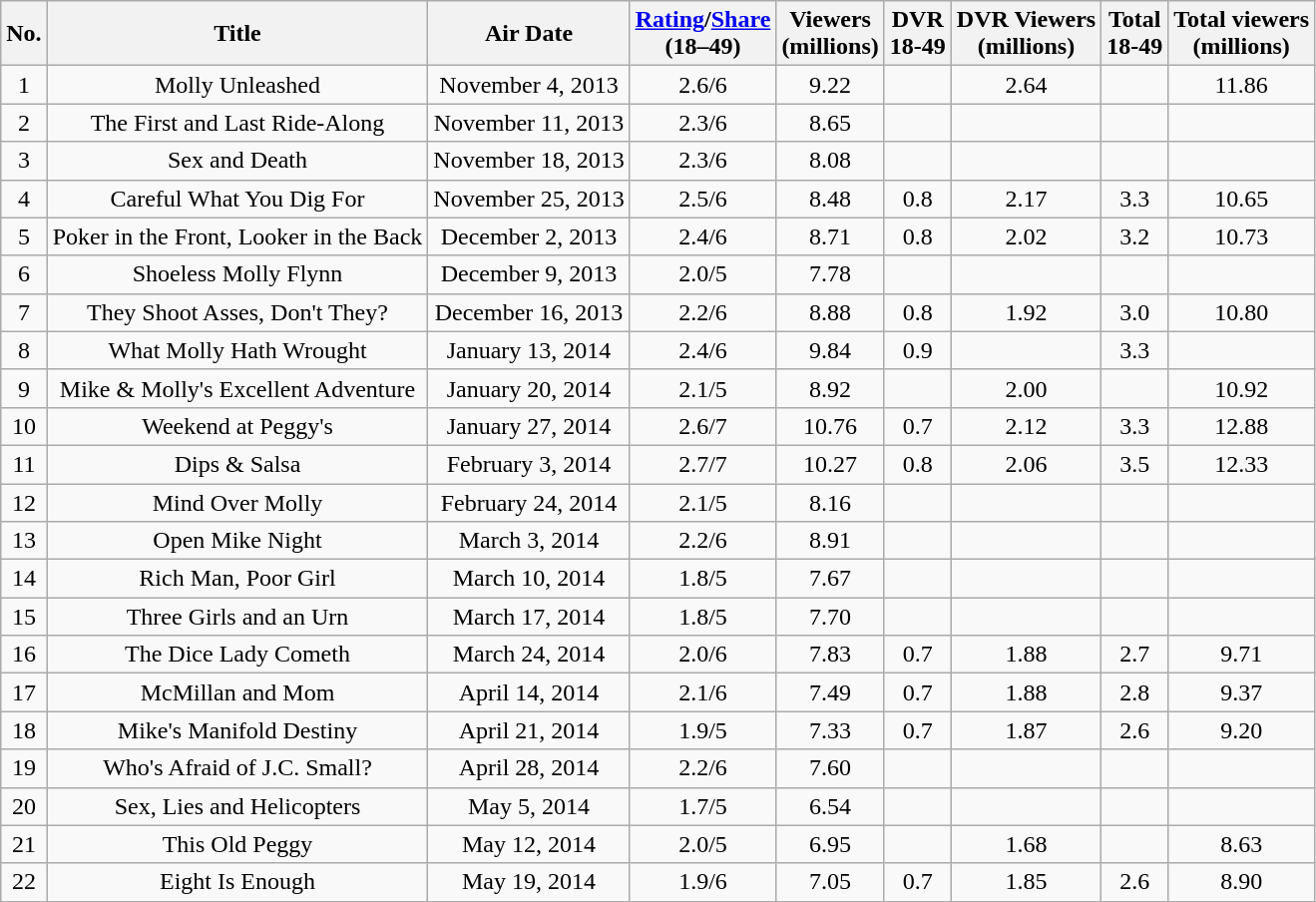<table class="wikitable" style="text-align:center">
<tr ">
<th>No.</th>
<th>Title</th>
<th>Air Date</th>
<th><a href='#'>Rating</a>/<a href='#'>Share</a><br>(18–49)</th>
<th>Viewers<br>(millions)</th>
<th>DVR<br>18-49</th>
<th>DVR Viewers<br>(millions)</th>
<th>Total<br>18-49</th>
<th>Total viewers<br>(millions)</th>
</tr>
<tr>
<td style="text-align:center;">1</td>
<td>Molly Unleashed</td>
<td>November 4, 2013</td>
<td>2.6/6</td>
<td>9.22</td>
<td></td>
<td>2.64</td>
<td></td>
<td>11.86</td>
</tr>
<tr>
<td style="text-align:center;">2</td>
<td>The First and Last Ride-Along</td>
<td>November 11, 2013</td>
<td>2.3/6</td>
<td>8.65</td>
<td></td>
<td></td>
<td></td>
<td></td>
</tr>
<tr>
<td style="text-align:center;">3</td>
<td>Sex and Death</td>
<td>November 18, 2013</td>
<td>2.3/6</td>
<td>8.08</td>
<td></td>
<td></td>
<td></td>
<td></td>
</tr>
<tr>
<td style="text-align:center;">4</td>
<td>Careful What You Dig For</td>
<td>November 25, 2013</td>
<td>2.5/6</td>
<td>8.48</td>
<td>0.8</td>
<td>2.17</td>
<td>3.3</td>
<td>10.65</td>
</tr>
<tr>
<td style="text-align:center;">5</td>
<td>Poker in the Front, Looker in the Back</td>
<td>December 2, 2013</td>
<td>2.4/6</td>
<td>8.71</td>
<td>0.8</td>
<td>2.02</td>
<td>3.2</td>
<td>10.73</td>
</tr>
<tr>
<td style="text-align:center;">6</td>
<td>Shoeless Molly Flynn</td>
<td>December 9, 2013</td>
<td>2.0/5</td>
<td>7.78</td>
<td></td>
<td></td>
<td></td>
<td></td>
</tr>
<tr>
<td style="text-align:center;">7</td>
<td>They Shoot Asses, Don't They?</td>
<td>December 16, 2013</td>
<td>2.2/6</td>
<td>8.88</td>
<td>0.8</td>
<td>1.92</td>
<td>3.0</td>
<td>10.80</td>
</tr>
<tr>
<td style="text-align:center;">8</td>
<td>What Molly Hath Wrought</td>
<td>January 13, 2014</td>
<td>2.4/6</td>
<td>9.84</td>
<td>0.9</td>
<td></td>
<td>3.3</td>
<td></td>
</tr>
<tr>
<td style="text-align:center;">9</td>
<td>Mike & Molly's Excellent Adventure</td>
<td>January 20, 2014</td>
<td>2.1/5</td>
<td>8.92</td>
<td></td>
<td>2.00</td>
<td></td>
<td>10.92</td>
</tr>
<tr>
<td style="text-align:center;">10</td>
<td>Weekend at Peggy's</td>
<td>January 27, 2014</td>
<td>2.6/7</td>
<td>10.76</td>
<td>0.7</td>
<td>2.12</td>
<td>3.3</td>
<td>12.88</td>
</tr>
<tr>
<td style="text-align:center;">11</td>
<td>Dips & Salsa</td>
<td>February 3, 2014</td>
<td>2.7/7</td>
<td>10.27</td>
<td>0.8</td>
<td>2.06</td>
<td>3.5</td>
<td>12.33</td>
</tr>
<tr>
<td style="text-align:center;">12</td>
<td>Mind Over Molly</td>
<td>February 24, 2014</td>
<td>2.1/5</td>
<td>8.16</td>
<td></td>
<td></td>
<td></td>
<td></td>
</tr>
<tr>
<td style="text-align:center;">13</td>
<td>Open Mike Night</td>
<td>March 3, 2014</td>
<td>2.2/6</td>
<td>8.91</td>
<td></td>
<td></td>
<td></td>
<td></td>
</tr>
<tr>
<td style="text-align:center;">14</td>
<td>Rich Man, Poor Girl</td>
<td>March 10, 2014</td>
<td>1.8/5</td>
<td>7.67</td>
<td></td>
<td></td>
<td></td>
<td></td>
</tr>
<tr>
<td style="text-align:center;">15</td>
<td>Three Girls and an Urn</td>
<td>March 17, 2014</td>
<td>1.8/5</td>
<td>7.70</td>
<td></td>
<td></td>
<td></td>
<td></td>
</tr>
<tr>
<td style="text-align:center;">16</td>
<td>The Dice Lady Cometh</td>
<td>March 24, 2014</td>
<td>2.0/6</td>
<td>7.83</td>
<td>0.7</td>
<td>1.88</td>
<td>2.7</td>
<td>9.71</td>
</tr>
<tr>
<td style="text-align:center;">17</td>
<td>McMillan and Mom</td>
<td>April 14, 2014</td>
<td>2.1/6</td>
<td>7.49</td>
<td>0.7</td>
<td>1.88</td>
<td>2.8</td>
<td>9.37</td>
</tr>
<tr>
<td style="text-align:center;">18</td>
<td>Mike's Manifold Destiny</td>
<td>April 21, 2014</td>
<td>1.9/5</td>
<td>7.33</td>
<td>0.7</td>
<td>1.87</td>
<td>2.6</td>
<td>9.20</td>
</tr>
<tr>
<td style="text-align:center;">19</td>
<td>Who's Afraid of J.C. Small?</td>
<td>April 28, 2014</td>
<td>2.2/6</td>
<td>7.60</td>
<td></td>
<td></td>
<td></td>
<td></td>
</tr>
<tr>
<td style="text-align:center;">20</td>
<td>Sex, Lies and Helicopters</td>
<td>May 5, 2014</td>
<td>1.7/5</td>
<td>6.54</td>
<td></td>
<td></td>
<td></td>
<td></td>
</tr>
<tr>
<td style="text-align:center;">21</td>
<td>This Old Peggy</td>
<td>May 12, 2014</td>
<td>2.0/5</td>
<td>6.95</td>
<td></td>
<td>1.68</td>
<td></td>
<td>8.63</td>
</tr>
<tr>
<td style="text-align:center;">22</td>
<td>Eight Is Enough</td>
<td>May 19, 2014</td>
<td>1.9/6</td>
<td>7.05</td>
<td>0.7</td>
<td>1.85</td>
<td>2.6</td>
<td>8.90</td>
</tr>
</table>
